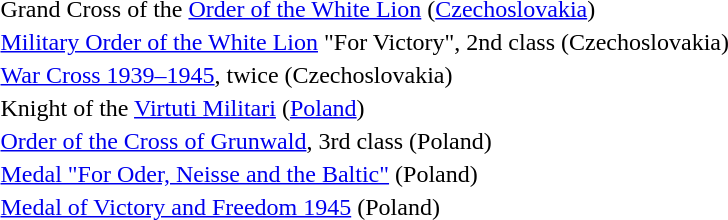<table>
<tr>
<td></td>
<td>Grand Cross of the <a href='#'>Order of the White Lion</a> (<a href='#'>Czechoslovakia</a>)</td>
</tr>
<tr>
<td></td>
<td><a href='#'>Military Order of the White Lion</a> "For Victory", 2nd class (Czechoslovakia)</td>
</tr>
<tr>
<td></td>
<td><a href='#'>War Cross 1939–1945</a>, twice (Czechoslovakia)</td>
</tr>
<tr>
<td></td>
<td>Knight of the <a href='#'>Virtuti Militari</a> (<a href='#'>Poland</a>)</td>
</tr>
<tr>
<td></td>
<td><a href='#'>Order of the Cross of Grunwald</a>, 3rd class (Poland)</td>
</tr>
<tr>
<td></td>
<td><a href='#'>Medal "For Oder, Neisse and the Baltic"</a> (Poland)</td>
</tr>
<tr>
<td></td>
<td><a href='#'>Medal of Victory and Freedom 1945</a> (Poland)</td>
</tr>
<tr>
</tr>
</table>
